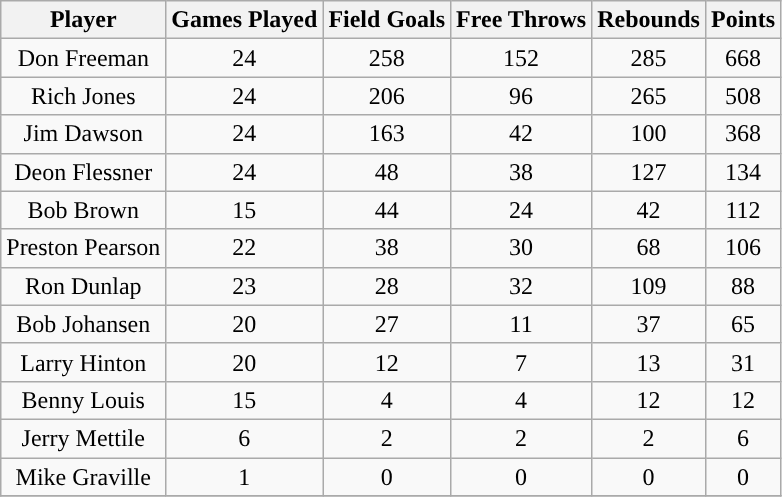<table class="wikitable sortable">
<tr>
<th>Player</th>
<th>Games Played</th>
<th>Field Goals</th>
<th>Free Throws</th>
<th>Rebounds</th>
<th>Points</th>
</tr>
<tr align="center" bgcolor="">
<td>Don Freeman</td>
<td>24</td>
<td>258</td>
<td>152</td>
<td>285</td>
<td>668</td>
</tr>
<tr align="center" bgcolor="">
<td>Rich Jones</td>
<td>24</td>
<td>206</td>
<td>96</td>
<td>265</td>
<td>508</td>
</tr>
<tr align="center" bgcolor="">
<td>Jim Dawson</td>
<td>24</td>
<td>163</td>
<td>42</td>
<td>100</td>
<td>368</td>
</tr>
<tr align="center" bgcolor="">
<td>Deon Flessner</td>
<td>24</td>
<td>48</td>
<td>38</td>
<td>127</td>
<td>134</td>
</tr>
<tr align="center" bgcolor="">
<td>Bob Brown</td>
<td>15</td>
<td>44</td>
<td>24</td>
<td>42</td>
<td>112</td>
</tr>
<tr align="center" bgcolor="">
<td>Preston Pearson</td>
<td>22</td>
<td>38</td>
<td>30</td>
<td>68</td>
<td>106</td>
</tr>
<tr align="center" bgcolor="">
<td>Ron Dunlap</td>
<td>23</td>
<td>28</td>
<td>32</td>
<td>109</td>
<td>88</td>
</tr>
<tr align="center" bgcolor="">
<td>Bob Johansen</td>
<td>20</td>
<td>27</td>
<td>11</td>
<td>37</td>
<td>65</td>
</tr>
<tr align="center" bgcolor="">
<td>Larry Hinton</td>
<td>20</td>
<td>12</td>
<td>7</td>
<td>13</td>
<td>31</td>
</tr>
<tr align="center" bgcolor="">
<td>Benny Louis</td>
<td>15</td>
<td>4</td>
<td>4</td>
<td>12</td>
<td>12</td>
</tr>
<tr align="center" bgcolor="">
<td>Jerry Mettile</td>
<td>6</td>
<td>2</td>
<td>2</td>
<td>2</td>
<td>6</td>
</tr>
<tr align="center" bgcolor="">
<td>Mike Graville</td>
<td>1</td>
<td>0</td>
<td>0</td>
<td>0</td>
<td>0</td>
</tr>
<tr align="center">
</tr>
</table>
